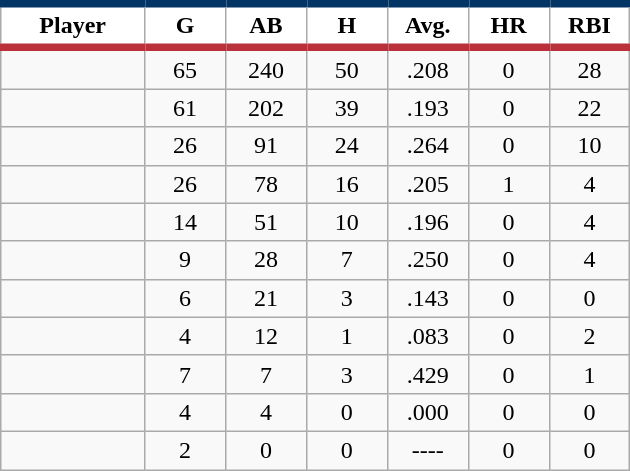<table class="wikitable sortable">
<tr>
<th style="background:#FFFFFF; border-top:#023465 5px solid; border-bottom:#ba313c 5px solid;" width="16%">Player</th>
<th style="background:#FFFFFF; border-top:#023465 5px solid; border-bottom:#ba313c 5px solid;" width="9%">G</th>
<th style="background:#FFFFFF; border-top:#023465 5px solid; border-bottom:#ba313c 5px solid;" width="9%">AB</th>
<th style="background:#FFFFFF; border-top:#023465 5px solid; border-bottom:#ba313c 5px solid;" width="9%">H</th>
<th style="background:#FFFFFF; border-top:#023465 5px solid; border-bottom:#ba313c 5px solid;" width="9%">Avg.</th>
<th style="background:#FFFFFF; border-top:#023465 5px solid; border-bottom:#ba313c 5px solid;" width="9%">HR</th>
<th style="background:#FFFFFF; border-top:#023465 5px solid; border-bottom:#ba313c 5px solid;" width="9%">RBI</th>
</tr>
<tr align="center">
<td></td>
<td>65</td>
<td>240</td>
<td>50</td>
<td>.208</td>
<td>0</td>
<td>28</td>
</tr>
<tr align="center">
<td></td>
<td>61</td>
<td>202</td>
<td>39</td>
<td>.193</td>
<td>0</td>
<td>22</td>
</tr>
<tr align="center">
<td></td>
<td>26</td>
<td>91</td>
<td>24</td>
<td>.264</td>
<td>0</td>
<td>10</td>
</tr>
<tr align="center">
<td></td>
<td>26</td>
<td>78</td>
<td>16</td>
<td>.205</td>
<td>1</td>
<td>4</td>
</tr>
<tr align="center">
<td></td>
<td>14</td>
<td>51</td>
<td>10</td>
<td>.196</td>
<td>0</td>
<td>4</td>
</tr>
<tr align="center">
<td></td>
<td>9</td>
<td>28</td>
<td>7</td>
<td>.250</td>
<td>0</td>
<td>4</td>
</tr>
<tr align="center">
<td></td>
<td>6</td>
<td>21</td>
<td>3</td>
<td>.143</td>
<td>0</td>
<td>0</td>
</tr>
<tr align="center">
<td></td>
<td>4</td>
<td>12</td>
<td>1</td>
<td>.083</td>
<td>0</td>
<td>2</td>
</tr>
<tr align="center">
<td></td>
<td>7</td>
<td>7</td>
<td>3</td>
<td>.429</td>
<td>0</td>
<td>1</td>
</tr>
<tr align="center">
<td></td>
<td>4</td>
<td>4</td>
<td>0</td>
<td>.000</td>
<td>0</td>
<td>0</td>
</tr>
<tr align="center">
<td></td>
<td>2</td>
<td>0</td>
<td>0</td>
<td>----</td>
<td>0</td>
<td>0</td>
</tr>
</table>
